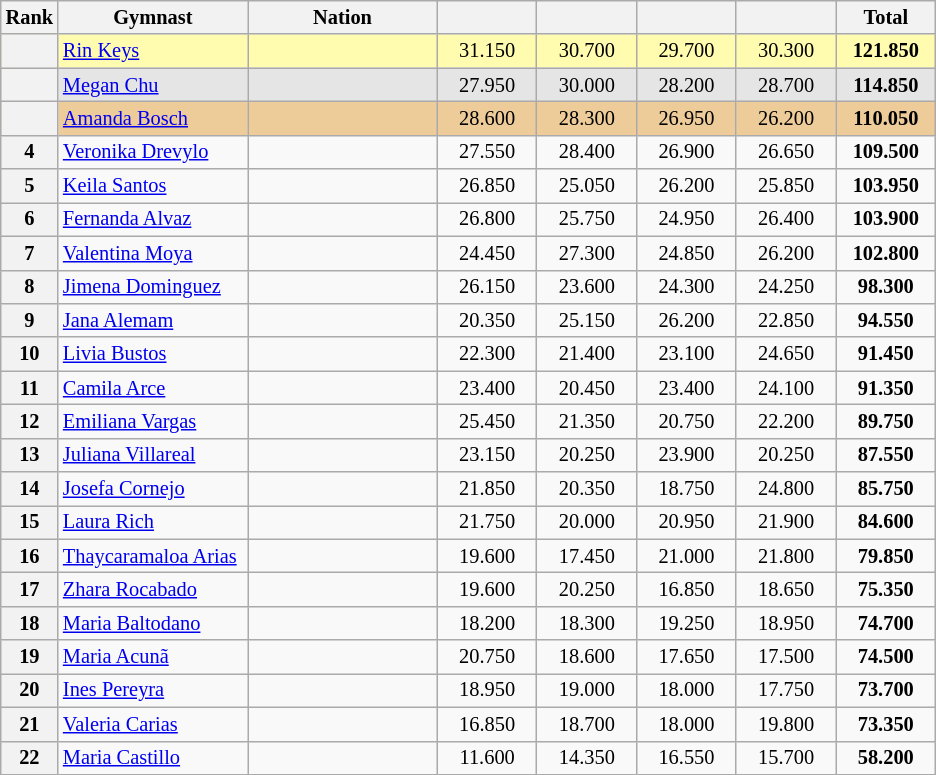<table class="wikitable sortable" style="text-align:center; font-size:85%">
<tr>
<th scope="col" style="width:20px;">Rank</th>
<th scope="col" style="width:120px;">Gymnast</th>
<th scope="col" style="width:120px;">Nation</th>
<th scope="col" style="width:60px;"></th>
<th scope="col" style="width:60px;"></th>
<th scope="col" style="width:60px;"></th>
<th scope="col" style="width:60px;"></th>
<th scope="col" style="width:60px;">Total</th>
</tr>
<tr bgcolor="fffcaf">
<th scope="row"></th>
<td align="left"><a href='#'>Rin Keys</a></td>
<td style="text-align:left;"></td>
<td>31.150</td>
<td>30.700</td>
<td>29.700</td>
<td>30.300</td>
<td><strong>121.850</strong></td>
</tr>
<tr bgcolor="e5e5e5">
<th scope="row"></th>
<td align="left"><a href='#'>Megan Chu</a></td>
<td style="text-align:left;"></td>
<td>27.950</td>
<td>30.000</td>
<td>28.200</td>
<td>28.700</td>
<td><strong>114.850</strong></td>
</tr>
<tr bgcolor="eecc99">
<th scope="row"></th>
<td align="left"><a href='#'>Amanda Bosch</a></td>
<td style="text-align:left;"></td>
<td>28.600</td>
<td>28.300</td>
<td>26.950</td>
<td>26.200</td>
<td><strong>110.050</strong></td>
</tr>
<tr>
<th scope="row">4</th>
<td align="left"><a href='#'>Veronika Drevylo</a></td>
<td style="text-align:left;"></td>
<td>27.550</td>
<td>28.400</td>
<td>26.900</td>
<td>26.650</td>
<td><strong>109.500</strong></td>
</tr>
<tr>
<th scope="row">5</th>
<td align="left"><a href='#'>Keila Santos</a></td>
<td style="text-align:left;"></td>
<td>26.850</td>
<td>25.050</td>
<td>26.200</td>
<td>25.850</td>
<td><strong>103.950</strong></td>
</tr>
<tr>
<th scope="row">6</th>
<td align="left"><a href='#'>Fernanda Alvaz</a></td>
<td style="text-align:left;"></td>
<td>26.800</td>
<td>25.750</td>
<td>24.950</td>
<td>26.400</td>
<td><strong>103.900</strong></td>
</tr>
<tr>
<th scope="row">7</th>
<td align="left"><a href='#'>Valentina Moya</a></td>
<td style="text-align:left;"></td>
<td>24.450</td>
<td>27.300</td>
<td>24.850</td>
<td>26.200</td>
<td><strong>102.800</strong></td>
</tr>
<tr>
<th scope="row">8</th>
<td align="left"><a href='#'>Jimena Dominguez</a></td>
<td style="text-align:left;"></td>
<td>26.150</td>
<td>23.600</td>
<td>24.300</td>
<td>24.250</td>
<td><strong>98.300</strong></td>
</tr>
<tr>
<th scope="row">9</th>
<td align="left"><a href='#'>Jana Alemam</a></td>
<td style="text-align:left;"></td>
<td>20.350</td>
<td>25.150</td>
<td>26.200</td>
<td>22.850</td>
<td><strong>94.550</strong></td>
</tr>
<tr>
<th scope="row">10</th>
<td align="left"><a href='#'>Livia Bustos</a></td>
<td style="text-align:left;"></td>
<td>22.300</td>
<td>21.400</td>
<td>23.100</td>
<td>24.650</td>
<td><strong>91.450</strong></td>
</tr>
<tr>
<th scope="row">11</th>
<td align="left"><a href='#'>Camila Arce</a></td>
<td style="text-align:left;"></td>
<td>23.400</td>
<td>20.450</td>
<td>23.400</td>
<td>24.100</td>
<td><strong>91.350</strong></td>
</tr>
<tr>
<th scope="row">12</th>
<td align="left"><a href='#'>Emiliana Vargas</a></td>
<td style="text-align:left;"></td>
<td>25.450</td>
<td>21.350</td>
<td>20.750</td>
<td>22.200</td>
<td><strong>89.750</strong></td>
</tr>
<tr>
<th scope="row">13</th>
<td align="left"><a href='#'>Juliana Villareal</a></td>
<td style="text-align:left;"></td>
<td>23.150</td>
<td>20.250</td>
<td>23.900</td>
<td>20.250</td>
<td><strong>87.550</strong></td>
</tr>
<tr>
<th scope="row">14</th>
<td align="left"><a href='#'>Josefa Cornejo</a></td>
<td style="text-align:left;"></td>
<td>21.850</td>
<td>20.350</td>
<td>18.750</td>
<td>24.800</td>
<td><strong>85.750</strong></td>
</tr>
<tr>
<th scope="row">15</th>
<td align="left"><a href='#'>Laura Rich</a></td>
<td style="text-align:left;"></td>
<td>21.750</td>
<td>20.000</td>
<td>20.950</td>
<td>21.900</td>
<td><strong>84.600</strong></td>
</tr>
<tr>
<th scope="row">16</th>
<td align="left"><a href='#'>Thaycaramaloa Arias</a></td>
<td style="text-align:left;"></td>
<td>19.600</td>
<td>17.450</td>
<td>21.000</td>
<td>21.800</td>
<td><strong>79.850</strong></td>
</tr>
<tr>
<th scope="row">17</th>
<td align="left"><a href='#'>Zhara Rocabado</a></td>
<td style="text-align:left;"></td>
<td>19.600</td>
<td>20.250</td>
<td>16.850</td>
<td>18.650</td>
<td><strong>75.350</strong></td>
</tr>
<tr>
<th scope="row">18</th>
<td align="left"><a href='#'>Maria Baltodano</a></td>
<td style="text-align:left;"></td>
<td>18.200</td>
<td>18.300</td>
<td>19.250</td>
<td>18.950</td>
<td><strong>74.700</strong></td>
</tr>
<tr>
<th scope="row">19</th>
<td align="left"><a href='#'>Maria Acunã</a></td>
<td style="text-align:left;"></td>
<td>20.750</td>
<td>18.600</td>
<td>17.650</td>
<td>17.500</td>
<td><strong>74.500</strong></td>
</tr>
<tr>
<th scope="row">20</th>
<td align="left"><a href='#'>Ines Pereyra</a></td>
<td style="text-align:left;"></td>
<td>18.950</td>
<td>19.000</td>
<td>18.000</td>
<td>17.750</td>
<td><strong>73.700</strong></td>
</tr>
<tr>
<th scope="row">21</th>
<td align="left"><a href='#'>Valeria Carias</a></td>
<td style="text-align:left;"></td>
<td>16.850</td>
<td>18.700</td>
<td>18.000</td>
<td>19.800</td>
<td><strong>73.350</strong></td>
</tr>
<tr>
<th scope="row">22</th>
<td align="left"><a href='#'>Maria Castillo</a></td>
<td style="text-align:left;"></td>
<td>11.600</td>
<td>14.350</td>
<td>16.550</td>
<td>15.700</td>
<td><strong>58.200</strong></td>
</tr>
</table>
